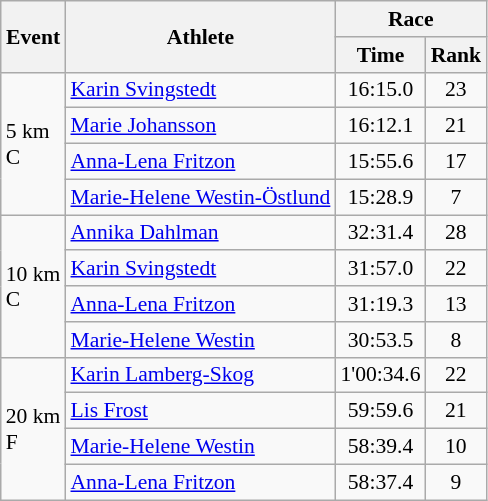<table class="wikitable" border="1" style="font-size:90%">
<tr>
<th rowspan=2>Event</th>
<th rowspan=2>Athlete</th>
<th colspan=2>Race</th>
</tr>
<tr>
<th>Time</th>
<th>Rank</th>
</tr>
<tr>
<td rowspan=4>5 km <br> C</td>
<td><a href='#'>Karin Svingstedt</a></td>
<td align=center>16:15.0</td>
<td align=center>23</td>
</tr>
<tr>
<td><a href='#'>Marie Johansson</a></td>
<td align=center>16:12.1</td>
<td align=center>21</td>
</tr>
<tr>
<td><a href='#'>Anna-Lena Fritzon</a></td>
<td align=center>15:55.6</td>
<td align=center>17</td>
</tr>
<tr>
<td><a href='#'>Marie-Helene Westin-Östlund</a></td>
<td align=center>15:28.9</td>
<td align=center>7</td>
</tr>
<tr>
<td rowspan=4>10 km <br> C</td>
<td><a href='#'>Annika Dahlman</a></td>
<td align=center>32:31.4</td>
<td align=center>28</td>
</tr>
<tr>
<td><a href='#'>Karin Svingstedt</a></td>
<td align=center>31:57.0</td>
<td align=center>22</td>
</tr>
<tr>
<td><a href='#'>Anna-Lena Fritzon</a></td>
<td align=center>31:19.3</td>
<td align=center>13</td>
</tr>
<tr>
<td><a href='#'>Marie-Helene Westin</a></td>
<td align=center>30:53.5</td>
<td align=center>8</td>
</tr>
<tr>
<td rowspan=4>20 km <br> F</td>
<td><a href='#'>Karin Lamberg-Skog</a></td>
<td align=center>1'00:34.6</td>
<td align=center>22</td>
</tr>
<tr>
<td><a href='#'>Lis Frost</a></td>
<td align=center>59:59.6</td>
<td align=center>21</td>
</tr>
<tr>
<td><a href='#'>Marie-Helene Westin</a></td>
<td align=center>58:39.4</td>
<td align=center>10</td>
</tr>
<tr>
<td><a href='#'>Anna-Lena Fritzon</a></td>
<td align=center>58:37.4</td>
<td align=center>9</td>
</tr>
</table>
